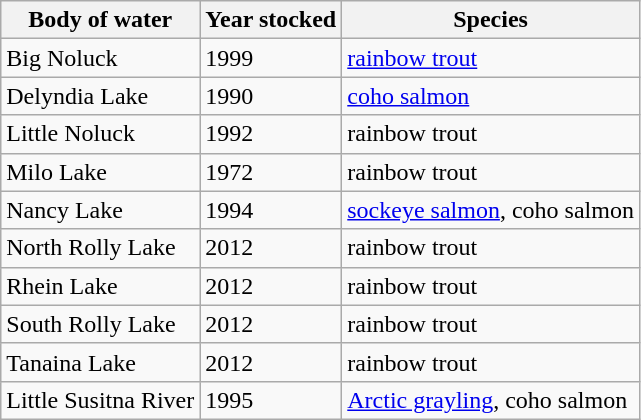<table class="wikitable floatright">
<tr>
<th scope=col>Body of water</th>
<th scope=col>Year stocked</th>
<th scope=col>Species</th>
</tr>
<tr>
<td>Big Noluck</td>
<td>1999</td>
<td><a href='#'>rainbow trout</a></td>
</tr>
<tr>
<td>Delyndia Lake</td>
<td>1990</td>
<td><a href='#'>coho salmon</a></td>
</tr>
<tr>
<td>Little Noluck</td>
<td>1992</td>
<td>rainbow trout</td>
</tr>
<tr>
<td>Milo Lake</td>
<td>1972</td>
<td>rainbow trout</td>
</tr>
<tr>
<td>Nancy Lake</td>
<td>1994</td>
<td><a href='#'>sockeye salmon</a>, coho salmon</td>
</tr>
<tr>
<td>North Rolly Lake</td>
<td>2012</td>
<td>rainbow trout</td>
</tr>
<tr>
<td>Rhein Lake</td>
<td>2012</td>
<td>rainbow trout</td>
</tr>
<tr>
<td>South Rolly Lake</td>
<td>2012</td>
<td>rainbow trout</td>
</tr>
<tr>
<td>Tanaina Lake</td>
<td>2012</td>
<td>rainbow trout</td>
</tr>
<tr>
<td>Little Susitna River</td>
<td>1995</td>
<td><a href='#'>Arctic grayling</a>, coho salmon</td>
</tr>
</table>
